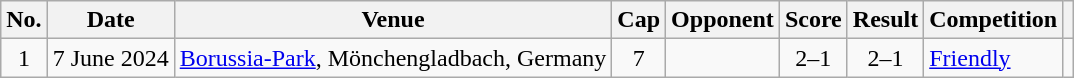<table class="wikitable sortable">
<tr>
<th scope="col">No.</th>
<th scope="col">Date</th>
<th scope="col">Venue</th>
<th scope="col">Cap</th>
<th scope="col">Opponent</th>
<th scope="col">Score</th>
<th scope="col">Result</th>
<th scope="col">Competition</th>
<th scope="col" class="unsortable"></th>
</tr>
<tr>
<td style="text-align: center;">1</td>
<td>7 June 2024</td>
<td><a href='#'>Borussia-Park</a>, Mönchengladbach, Germany</td>
<td style="text-align: center;">7</td>
<td></td>
<td style="text-align: center;">2–1</td>
<td style="text-align: center;">2–1</td>
<td><a href='#'>Friendly</a></td>
<td style="text-align: center;"></td>
</tr>
</table>
